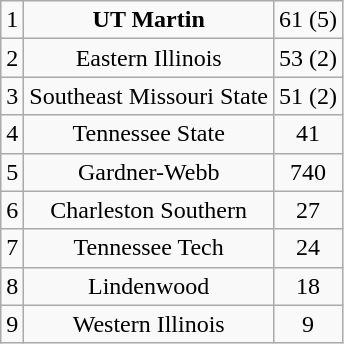<table class="wikitable">
<tr align="center">
<td>1</td>
<td><strong>UT Martin</strong></td>
<td>61 (5)</td>
</tr>
<tr align="center">
<td>2</td>
<td>Eastern Illinois</td>
<td>53 (2)</td>
</tr>
<tr align="center">
<td>3</td>
<td>Southeast Missouri State</td>
<td>51 (2)</td>
</tr>
<tr align="center">
<td>4</td>
<td>Tennessee State</td>
<td>41</td>
</tr>
<tr align="center">
<td>5</td>
<td>Gardner-Webb</td>
<td>740</td>
</tr>
<tr align="center">
<td>6</td>
<td>Charleston Southern</td>
<td>27</td>
</tr>
<tr align="center">
<td>7</td>
<td>Tennessee Tech</td>
<td>24</td>
</tr>
<tr align="center">
<td>8</td>
<td>Lindenwood</td>
<td>18</td>
</tr>
<tr align="center">
<td>9</td>
<td>Western Illinois</td>
<td>9</td>
</tr>
</table>
